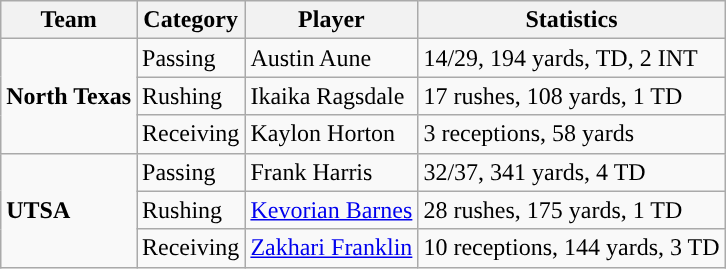<table class="wikitable" style="float: left;">
<tr>
<th>Team</th>
<th>Category</th>
<th>Player</th>
<th>Statistics</th>
</tr>
<tr>
<td rowspan=3><strong>North Texas</strong></td>
<td>Passing</td>
<td>Austin Aune</td>
<td>14/29, 194 yards, TD, 2 INT</td>
</tr>
<tr>
<td>Rushing</td>
<td>Ikaika Ragsdale</td>
<td>17 rushes, 108 yards, 1 TD</td>
</tr>
<tr>
<td>Receiving</td>
<td>Kaylon Horton</td>
<td>3 receptions, 58 yards</td>
</tr>
<tr>
<td rowspan=3><strong>UTSA</strong></td>
<td>Passing</td>
<td>Frank Harris</td>
<td>32/37, 341 yards, 4 TD</td>
</tr>
<tr>
<td>Rushing</td>
<td><a href='#'>Kevorian Barnes</a></td>
<td>28 rushes, 175 yards, 1 TD</td>
</tr>
<tr>
<td>Receiving</td>
<td><a href='#'>Zakhari Franklin</a></td>
<td>10 receptions, 144 yards, 3 TD</td>
</tr>
</table>
